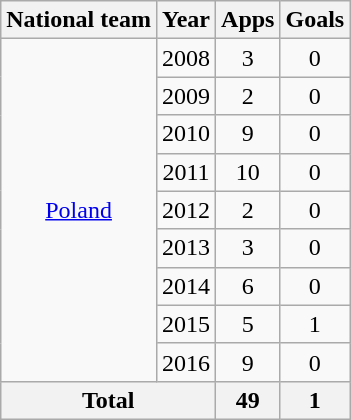<table class="wikitable" style="text-align:center">
<tr>
<th>National team</th>
<th>Year</th>
<th>Apps</th>
<th>Goals</th>
</tr>
<tr>
<td rowspan="9"><a href='#'>Poland</a></td>
<td>2008</td>
<td>3</td>
<td>0</td>
</tr>
<tr>
<td>2009</td>
<td>2</td>
<td>0</td>
</tr>
<tr>
<td>2010</td>
<td>9</td>
<td>0</td>
</tr>
<tr>
<td>2011</td>
<td>10</td>
<td>0</td>
</tr>
<tr>
<td>2012</td>
<td>2</td>
<td>0</td>
</tr>
<tr>
<td>2013</td>
<td>3</td>
<td>0</td>
</tr>
<tr>
<td>2014</td>
<td>6</td>
<td>0</td>
</tr>
<tr>
<td>2015</td>
<td>5</td>
<td>1</td>
</tr>
<tr>
<td>2016</td>
<td>9</td>
<td>0</td>
</tr>
<tr>
<th colspan="2">Total</th>
<th>49</th>
<th>1</th>
</tr>
</table>
